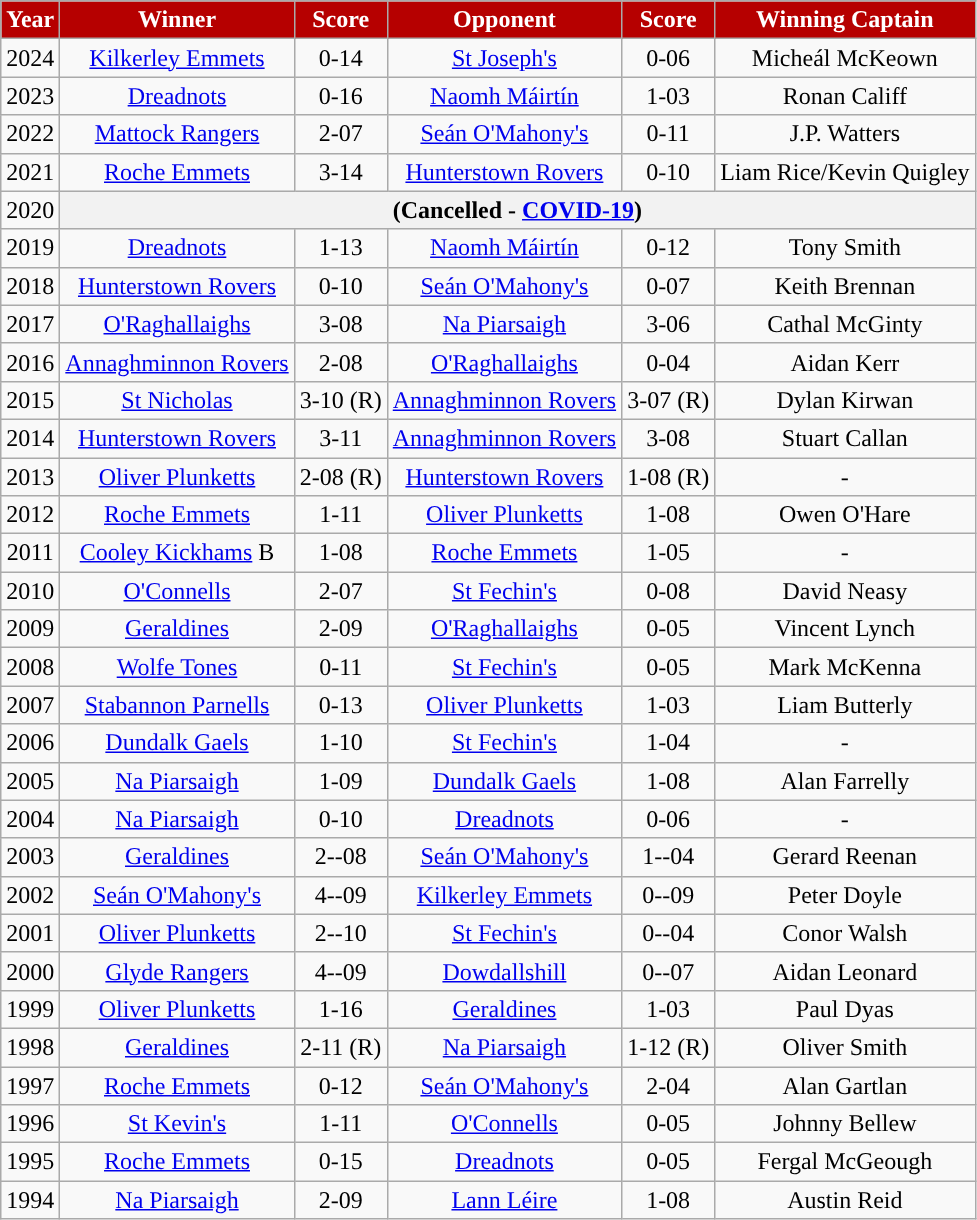<table class="wikitable" style="text-align:center;">
<tr>
<th style="background:#B60000;color:white">Year</th>
<th style="background:#B60000;color:white">Winner</th>
<th style="background:#B60000;color:white">Score</th>
<th style="background:#B60000;color:white">Opponent</th>
<th style="background:#B60000;color:white">Score</th>
<th style="background:#B60000;color:white">Winning Captain</th>
</tr>
<tr>
<td>2024</td>
<td><a href='#'>Kilkerley Emmets</a></td>
<td>0-14</td>
<td><a href='#'>St Joseph's</a></td>
<td>0-06</td>
<td>Micheál McKeown</td>
</tr>
<tr>
<td>2023</td>
<td><a href='#'>Dreadnots</a></td>
<td>0-16</td>
<td><a href='#'>Naomh Máirtín</a></td>
<td>1-03</td>
<td>Ronan Califf</td>
</tr>
<tr>
<td>2022</td>
<td><a href='#'>Mattock Rangers</a></td>
<td>2-07</td>
<td><a href='#'>Seán O'Mahony's</a></td>
<td>0-11</td>
<td>J.P. Watters</td>
</tr>
<tr>
<td>2021</td>
<td><a href='#'>Roche Emmets</a></td>
<td>3-14</td>
<td><a href='#'>Hunterstown Rovers</a></td>
<td>0-10</td>
<td>Liam Rice/Kevin Quigley</td>
</tr>
<tr>
<td>2020</td>
<th colspan=5 align=center>(Cancelled - <a href='#'>COVID-19</a>)</th>
</tr>
<tr>
<td>2019</td>
<td><a href='#'>Dreadnots</a></td>
<td>1-13</td>
<td><a href='#'>Naomh Máirtín</a></td>
<td>0-12</td>
<td>Tony Smith</td>
</tr>
<tr>
<td>2018</td>
<td><a href='#'>Hunterstown Rovers</a></td>
<td>0-10</td>
<td><a href='#'>Seán O'Mahony's</a></td>
<td>0-07</td>
<td>Keith Brennan</td>
</tr>
<tr>
<td>2017</td>
<td><a href='#'>O'Raghallaighs</a></td>
<td>3-08</td>
<td><a href='#'>Na Piarsaigh</a></td>
<td>3-06</td>
<td>Cathal McGinty</td>
</tr>
<tr>
<td>2016</td>
<td><a href='#'>Annaghminnon Rovers</a></td>
<td>2-08</td>
<td><a href='#'>O'Raghallaighs</a></td>
<td>0-04</td>
<td>Aidan Kerr</td>
</tr>
<tr>
<td>2015</td>
<td><a href='#'>St Nicholas</a></td>
<td>3-10 (R)</td>
<td><a href='#'>Annaghminnon Rovers</a></td>
<td>3-07 (R)</td>
<td>Dylan Kirwan</td>
</tr>
<tr>
<td>2014</td>
<td><a href='#'>Hunterstown Rovers</a></td>
<td>3-11</td>
<td><a href='#'>Annaghminnon Rovers</a></td>
<td>3-08</td>
<td>Stuart Callan</td>
</tr>
<tr>
<td>2013</td>
<td><a href='#'>Oliver Plunketts</a></td>
<td>2-08 (R)</td>
<td><a href='#'>Hunterstown Rovers</a></td>
<td>1-08 (R)</td>
<td>-</td>
</tr>
<tr>
<td>2012</td>
<td><a href='#'>Roche Emmets</a></td>
<td>1-11</td>
<td><a href='#'>Oliver Plunketts</a></td>
<td>1-08</td>
<td>Owen O'Hare</td>
</tr>
<tr>
<td>2011</td>
<td><a href='#'>Cooley Kickhams</a> B</td>
<td>1-08</td>
<td><a href='#'>Roche Emmets</a></td>
<td>1-05</td>
<td>-</td>
</tr>
<tr>
<td>2010</td>
<td><a href='#'>O'Connells</a></td>
<td>2-07</td>
<td><a href='#'>St Fechin's</a></td>
<td>0-08</td>
<td>David Neasy</td>
</tr>
<tr>
<td>2009</td>
<td><a href='#'>Geraldines</a></td>
<td>2-09</td>
<td><a href='#'>O'Raghallaighs</a></td>
<td>0-05</td>
<td>Vincent Lynch</td>
</tr>
<tr>
<td>2008</td>
<td><a href='#'>Wolfe Tones</a></td>
<td>0-11</td>
<td><a href='#'>St Fechin's</a></td>
<td>0-05</td>
<td>Mark McKenna</td>
</tr>
<tr>
<td>2007</td>
<td><a href='#'>Stabannon Parnells</a></td>
<td>0-13</td>
<td><a href='#'>Oliver Plunketts</a></td>
<td>1-03</td>
<td>Liam Butterly</td>
</tr>
<tr>
<td>2006</td>
<td><a href='#'>Dundalk Gaels</a></td>
<td>1-10</td>
<td><a href='#'>St Fechin's</a></td>
<td>1-04</td>
<td>-</td>
</tr>
<tr>
<td>2005</td>
<td><a href='#'>Na Piarsaigh</a></td>
<td>1-09</td>
<td><a href='#'>Dundalk Gaels</a></td>
<td>1-08</td>
<td>Alan Farrelly</td>
</tr>
<tr>
<td>2004</td>
<td><a href='#'>Na Piarsaigh</a></td>
<td>0-10</td>
<td><a href='#'>Dreadnots</a></td>
<td>0-06</td>
<td>-</td>
</tr>
<tr>
<td>2003</td>
<td><a href='#'>Geraldines</a></td>
<td>2--08</td>
<td><a href='#'>Seán O'Mahony's</a></td>
<td>1--04</td>
<td>Gerard Reenan</td>
</tr>
<tr>
<td>2002</td>
<td><a href='#'>Seán O'Mahony's</a></td>
<td>4--09</td>
<td><a href='#'>Kilkerley Emmets</a></td>
<td>0--09</td>
<td>Peter Doyle</td>
</tr>
<tr>
<td>2001</td>
<td><a href='#'>Oliver Plunketts</a></td>
<td>2--10</td>
<td><a href='#'>St Fechin's</a></td>
<td>0--04</td>
<td>Conor Walsh</td>
</tr>
<tr>
<td>2000</td>
<td><a href='#'>Glyde Rangers</a></td>
<td>4--09</td>
<td><a href='#'>Dowdallshill</a></td>
<td>0--07</td>
<td>Aidan Leonard</td>
</tr>
<tr>
<td>1999</td>
<td><a href='#'>Oliver Plunketts</a></td>
<td>1-16</td>
<td><a href='#'>Geraldines</a></td>
<td>1-03</td>
<td>Paul Dyas</td>
</tr>
<tr>
<td>1998</td>
<td><a href='#'>Geraldines</a></td>
<td>2-11 (R)</td>
<td><a href='#'>Na Piarsaigh</a></td>
<td>1-12 (R)</td>
<td>Oliver Smith</td>
</tr>
<tr>
<td>1997</td>
<td><a href='#'>Roche Emmets</a></td>
<td>0-12</td>
<td><a href='#'>Seán O'Mahony's</a></td>
<td>2-04</td>
<td>Alan Gartlan</td>
</tr>
<tr>
<td>1996</td>
<td><a href='#'>St Kevin's</a></td>
<td>1-11</td>
<td><a href='#'>O'Connells</a></td>
<td>0-05</td>
<td>Johnny Bellew</td>
</tr>
<tr>
<td>1995</td>
<td><a href='#'>Roche Emmets</a></td>
<td>0-15</td>
<td><a href='#'>Dreadnots</a></td>
<td>0-05</td>
<td>Fergal McGeough</td>
</tr>
<tr>
<td>1994</td>
<td><a href='#'>Na Piarsaigh</a></td>
<td>2-09</td>
<td><a href='#'>Lann Léire</a></td>
<td>1-08</td>
<td>Austin Reid</td>
</tr>
</table>
